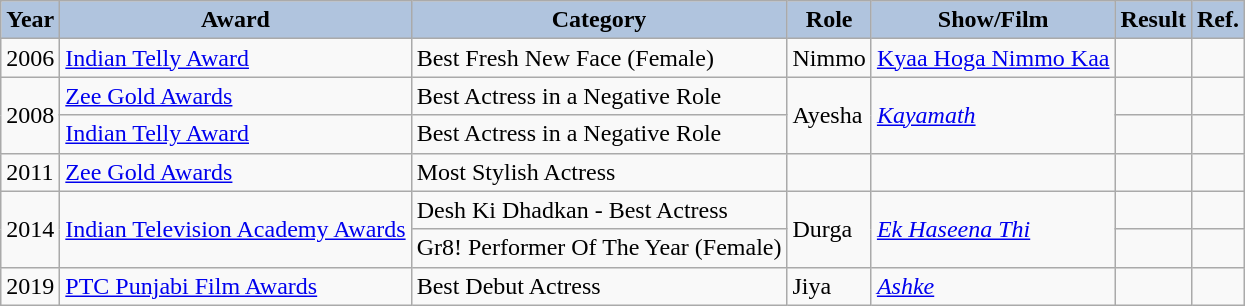<table class="wikitable sortable">
<tr>
<th style="background:#B0C4DE;">Year</th>
<th style="background:#B0C4DE;">Award</th>
<th style="background:#B0C4DE;">Category</th>
<th style="background:#B0C4DE;">Role</th>
<th style="background:#B0C4DE;">Show/Film</th>
<th style="background:#B0C4DE;">Result</th>
<th style="background:#B0C4DE;">Ref.</th>
</tr>
<tr>
<td>2006</td>
<td><a href='#'>Indian Telly Award</a></td>
<td>Best Fresh New Face (Female)</td>
<td>Nimmo</td>
<td><a href='#'>Kyaa Hoga Nimmo Kaa</a></td>
<td></td>
<td></td>
</tr>
<tr>
<td rowspan="2">2008</td>
<td><a href='#'>Zee Gold Awards</a></td>
<td>Best Actress in a Negative Role</td>
<td rowspan="2">Ayesha</td>
<td rowspan="2"><em><a href='#'>Kayamath</a></em></td>
<td></td>
<td></td>
</tr>
<tr>
<td><a href='#'>Indian Telly Award</a></td>
<td>Best Actress in a Negative Role</td>
<td></td>
<td></td>
</tr>
<tr>
<td>2011</td>
<td><a href='#'>Zee Gold Awards</a></td>
<td>Most Stylish Actress</td>
<td></td>
<td></td>
<td></td>
<td></td>
</tr>
<tr>
<td rowspan="2">2014</td>
<td rowspan="2"><a href='#'>Indian Television Academy Awards</a></td>
<td>Desh Ki Dhadkan - Best Actress</td>
<td rowspan="2">Durga</td>
<td rowspan="2"><em><a href='#'>Ek Haseena Thi</a></em></td>
<td></td>
<td></td>
</tr>
<tr>
<td>Gr8! Performer Of The Year (Female)</td>
<td></td>
<td></td>
</tr>
<tr>
<td>2019</td>
<td><a href='#'>PTC Punjabi Film Awards</a></td>
<td>Best Debut Actress</td>
<td>Jiya</td>
<td><em><a href='#'>Ashke</a></em></td>
<td></td>
<td></td>
</tr>
</table>
